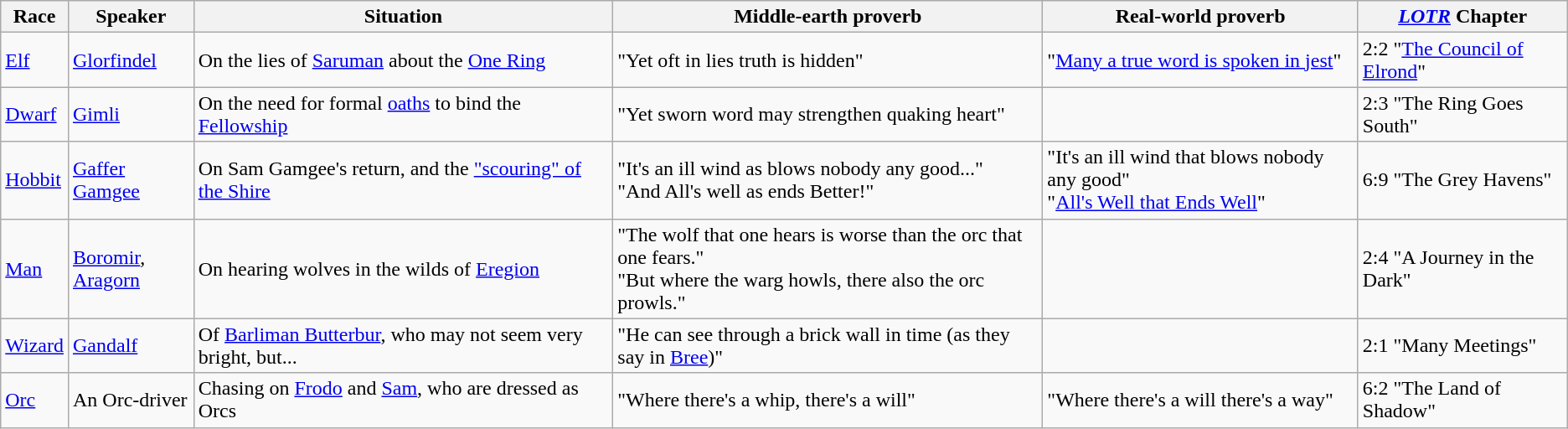<table class="wikitable">
<tr>
<th>Race</th>
<th>Speaker</th>
<th>Situation</th>
<th>Middle-earth proverb</th>
<th>Real-world proverb</th>
<th><em><a href='#'>LOTR</a></em> Chapter</th>
</tr>
<tr>
<td><a href='#'>Elf</a></td>
<td><a href='#'>Glorfindel</a></td>
<td>On the lies of <a href='#'>Saruman</a> about the <a href='#'>One Ring</a></td>
<td>"Yet oft in lies truth is hidden"</td>
<td>"<a href='#'>Many a true word is spoken in jest</a>"</td>
<td>2:2 "<a href='#'>The Council of Elrond</a>"</td>
</tr>
<tr>
<td><a href='#'>Dwarf</a></td>
<td><a href='#'>Gimli</a></td>
<td>On the need for formal <a href='#'>oaths</a> to bind the <a href='#'>Fellowship</a></td>
<td>"Yet sworn word may strengthen quaking heart"</td>
<td></td>
<td>2:3 "The Ring Goes South"</td>
</tr>
<tr>
<td><a href='#'>Hobbit</a></td>
<td><a href='#'>Gaffer Gamgee</a></td>
<td>On Sam Gamgee's return, and the <a href='#'>"scouring" of the Shire</a></td>
<td>"It's an ill wind as blows nobody any good..."<br>"And All's well as ends Better!"</td>
<td>"It's an ill wind that blows nobody any good"<br>"<a href='#'>All's Well that Ends Well</a>"</td>
<td>6:9 "The Grey Havens"</td>
</tr>
<tr>
<td><a href='#'>Man</a></td>
<td><a href='#'>Boromir</a>,<br><a href='#'>Aragorn</a></td>
<td>On hearing wolves in the wilds of <a href='#'>Eregion</a></td>
<td>"The wolf that one hears is worse than the orc that one fears."<br>"But where the warg howls, there also the orc prowls."</td>
<td></td>
<td>2:4 "A Journey in the Dark"</td>
</tr>
<tr>
<td><a href='#'>Wizard</a></td>
<td><a href='#'>Gandalf</a></td>
<td>Of <a href='#'>Barliman Butterbur</a>, who may not seem very bright, but...</td>
<td>"He can see through a brick wall in time (as they say in <a href='#'>Bree</a>)"</td>
<td></td>
<td>2:1 "Many Meetings"</td>
</tr>
<tr>
<td><a href='#'>Orc</a></td>
<td>An Orc-driver</td>
<td>Chasing on <a href='#'>Frodo</a> and <a href='#'>Sam</a>, who are dressed as Orcs</td>
<td>"Where there's a whip, there's a will"</td>
<td>"Where there's a will there's a way"</td>
<td>6:2 "The Land of Shadow"</td>
</tr>
</table>
